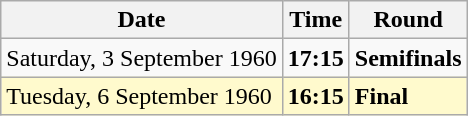<table class="wikitable">
<tr>
<th>Date</th>
<th>Time</th>
<th>Round</th>
</tr>
<tr>
<td>Saturday, 3 September 1960</td>
<td><strong>17:15</strong></td>
<td><strong>Semifinals</strong></td>
</tr>
<tr style=background:lemonchiffon>
<td>Tuesday, 6 September 1960</td>
<td><strong>16:15</strong></td>
<td><strong>Final</strong></td>
</tr>
</table>
